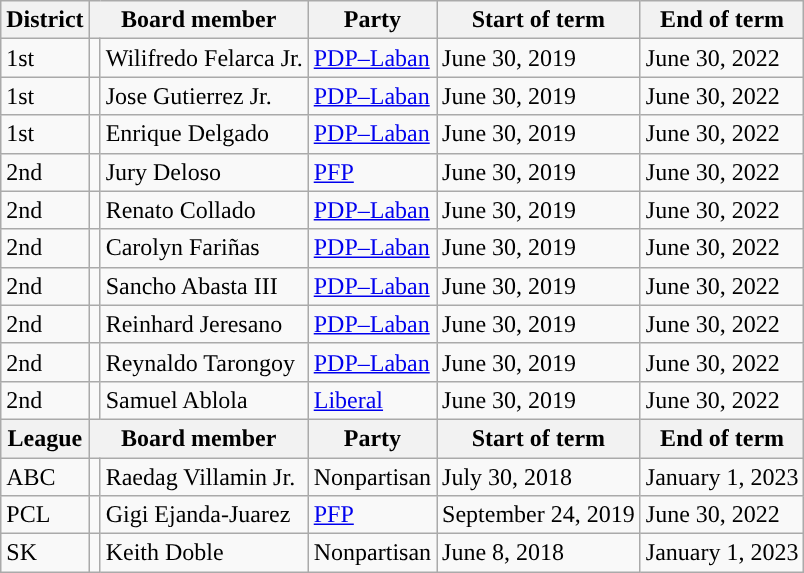<table class="wikitable">
<tr>
<th>District</th>
<th colspan="2">Board member</th>
<th>Party</th>
<th>Start of term</th>
<th>End of term</th>
</tr>
<tr>
<td>1st</td>
<td></td>
<td>Wilifredo Felarca Jr.</td>
<td><a href='#'>PDP–Laban</a></td>
<td>June 30, 2019</td>
<td>June 30, 2022</td>
</tr>
<tr>
<td>1st</td>
<td></td>
<td>Jose Gutierrez Jr.</td>
<td><a href='#'>PDP–Laban</a></td>
<td>June 30, 2019</td>
<td>June 30, 2022</td>
</tr>
<tr>
<td>1st</td>
<td></td>
<td>Enrique Delgado</td>
<td><a href='#'>PDP–Laban</a></td>
<td>June 30, 2019</td>
<td>June 30, 2022</td>
</tr>
<tr>
<td>2nd</td>
<td></td>
<td>Jury Deloso</td>
<td><a href='#'>PFP</a></td>
<td>June 30, 2019</td>
<td>June 30, 2022</td>
</tr>
<tr>
<td>2nd</td>
<td></td>
<td>Renato Collado</td>
<td><a href='#'>PDP–Laban</a></td>
<td>June 30, 2019</td>
<td>June 30, 2022</td>
</tr>
<tr>
<td>2nd</td>
<td></td>
<td>Carolyn Fariñas</td>
<td><a href='#'>PDP–Laban</a></td>
<td>June 30, 2019</td>
<td>June 30, 2022</td>
</tr>
<tr>
<td>2nd</td>
<td></td>
<td>Sancho Abasta III</td>
<td><a href='#'>PDP–Laban</a></td>
<td>June 30, 2019</td>
<td>June 30, 2022</td>
</tr>
<tr>
<td>2nd</td>
<td></td>
<td>Reinhard Jeresano</td>
<td><a href='#'>PDP–Laban</a></td>
<td>June 30, 2019</td>
<td>June 30, 2022</td>
</tr>
<tr>
<td>2nd</td>
<td></td>
<td>Reynaldo Tarongoy</td>
<td><a href='#'>PDP–Laban</a></td>
<td>June 30, 2019</td>
<td>June 30, 2022</td>
</tr>
<tr>
<td>2nd</td>
<td></td>
<td>Samuel Ablola</td>
<td><a href='#'>Liberal</a></td>
<td>June 30, 2019</td>
<td>June 30, 2022</td>
</tr>
<tr>
<th>League</th>
<th colspan="2">Board member</th>
<th>Party</th>
<th>Start of term</th>
<th>End of term</th>
</tr>
<tr>
<td>ABC</td>
<td></td>
<td>Raedag Villamin Jr.</td>
<td>Nonpartisan</td>
<td>July 30, 2018</td>
<td>January 1, 2023</td>
</tr>
<tr>
<td>PCL</td>
<td></td>
<td>Gigi Ejanda-Juarez</td>
<td><a href='#'>PFP</a></td>
<td>September 24, 2019</td>
<td>June 30, 2022</td>
</tr>
<tr>
<td>SK</td>
<td></td>
<td>Keith Doble</td>
<td>Nonpartisan</td>
<td>June 8, 2018</td>
<td>January 1, 2023</td>
</tr>
</table>
